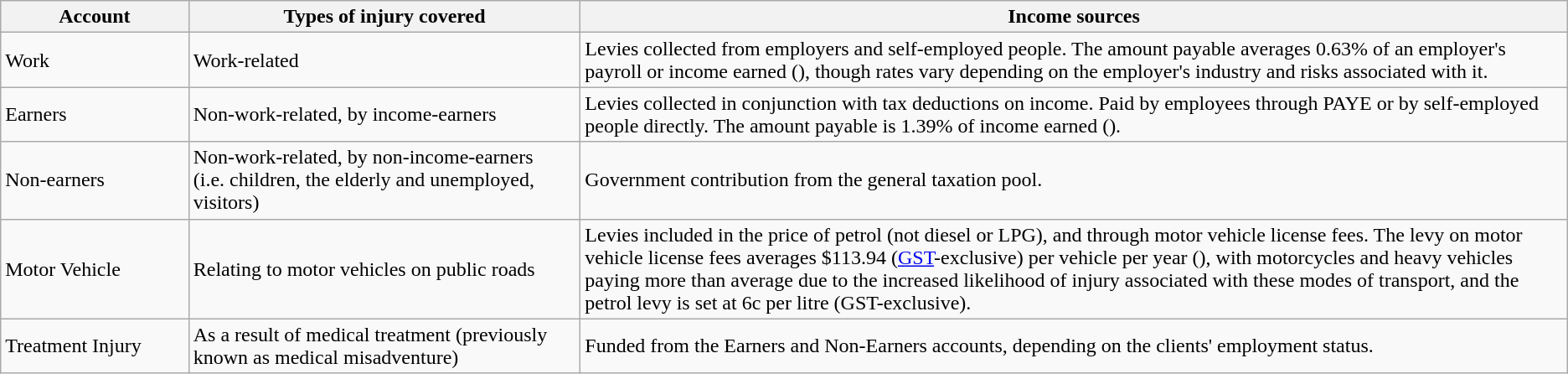<table class="wikitable">
<tr>
<th width="12%">Account</th>
<th width="25%">Types of injury covered</th>
<th>Income sources</th>
</tr>
<tr>
<td>Work</td>
<td>Work-related</td>
<td>Levies collected from employers and self-employed people. The amount payable averages 0.63% of an employer's payroll or income earned (), though rates vary depending on the employer's industry and risks associated with it.</td>
</tr>
<tr>
<td>Earners</td>
<td>Non-work-related, by income-earners</td>
<td>Levies collected in conjunction with tax deductions on income. Paid by employees through PAYE or by self-employed people directly. The amount payable is 1.39% of income earned ().</td>
</tr>
<tr>
<td>Non-earners</td>
<td>Non-work-related, by non-income-earners <br> (i.e. children, the elderly and unemployed, visitors)</td>
<td>Government contribution from the general taxation pool.</td>
</tr>
<tr>
<td>Motor Vehicle</td>
<td>Relating to motor vehicles on public roads</td>
<td>Levies included in the price of petrol (not diesel or LPG), and through motor vehicle license fees. The levy on motor vehicle license fees averages $113.94 (<a href='#'>GST</a>-exclusive) per vehicle per year (), with motorcycles and heavy vehicles paying more than average due to the increased likelihood of injury associated with these modes of transport, and the petrol levy is set at 6c per litre (GST-exclusive).</td>
</tr>
<tr>
<td>Treatment Injury</td>
<td>As a result of medical treatment (previously known as medical misadventure)</td>
<td>Funded from the Earners and Non-Earners accounts, depending on the clients' employment status.</td>
</tr>
</table>
